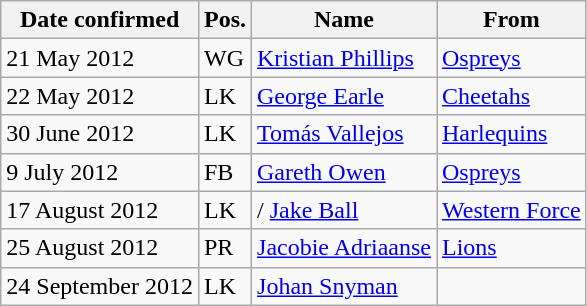<table class="wikitable">
<tr>
<th>Date confirmed</th>
<th>Pos.</th>
<th>Name</th>
<th>From</th>
</tr>
<tr>
<td>21 May 2012</td>
<td>WG</td>
<td> <a href='#'>Kristian Phillips</a></td>
<td><a href='#'>Ospreys</a></td>
</tr>
<tr>
<td>22 May 2012</td>
<td>LK</td>
<td> <a href='#'>George Earle</a></td>
<td><a href='#'>Cheetahs</a></td>
</tr>
<tr>
<td>30 June 2012</td>
<td>LK</td>
<td> <a href='#'>Tomás Vallejos</a></td>
<td><a href='#'>Harlequins</a></td>
</tr>
<tr>
<td>9 July 2012</td>
<td>FB</td>
<td> <a href='#'>Gareth Owen</a></td>
<td><a href='#'>Ospreys</a></td>
</tr>
<tr>
<td>17 August 2012</td>
<td>LK</td>
<td>/ <a href='#'>Jake Ball</a></td>
<td><a href='#'>Western Force</a></td>
</tr>
<tr>
<td>25 August 2012</td>
<td>PR</td>
<td> <a href='#'>Jacobie Adriaanse</a></td>
<td><a href='#'>Lions</a></td>
</tr>
<tr>
<td>24 September 2012</td>
<td>LK</td>
<td> <a href='#'>Johan Snyman</a></td>
<td></td>
</tr>
</table>
